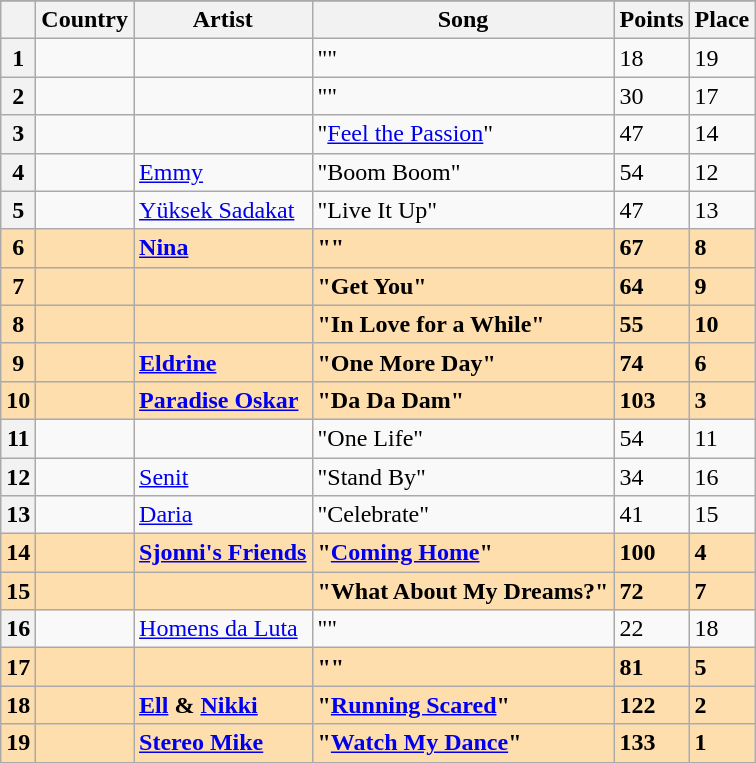<table class="sortable wikitable plainrowheaders">
<tr>
</tr>
<tr>
<th scope="col"></th>
<th scope="col">Country</th>
<th scope="col">Artist</th>
<th scope="col">Song</th>
<th scope="col">Points</th>
<th scope="col">Place</th>
</tr>
<tr>
<th scope="row" style="text-align:center;">1</th>
<td></td>
<td></td>
<td>""</td>
<td>18</td>
<td>19</td>
</tr>
<tr>
<th scope="row" style="text-align:center;">2</th>
<td></td>
<td></td>
<td>""</td>
<td>30</td>
<td>17</td>
</tr>
<tr>
<th scope="row" style="text-align:center;">3</th>
<td></td>
<td></td>
<td>"<a href='#'>Feel the Passion</a>"</td>
<td>47</td>
<td>14</td>
</tr>
<tr>
<th scope="row" style="text-align:center;">4</th>
<td></td>
<td><a href='#'>Emmy</a></td>
<td>"Boom Boom"</td>
<td>54</td>
<td>12</td>
</tr>
<tr>
<th scope="row" style="text-align:center;">5</th>
<td></td>
<td><a href='#'>Yüksek Sadakat</a></td>
<td>"Live It Up"</td>
<td>47</td>
<td>13</td>
</tr>
<tr style="font-weight:bold; background:navajowhite;">
<th scope="row" style="text-align:center; font-weight:bold; background:navajowhite;">6</th>
<td></td>
<td><a href='#'>Nina</a></td>
<td>""</td>
<td>67</td>
<td>8</td>
</tr>
<tr style="font-weight:bold; background:navajowhite;">
<th scope="row" style="text-align:center; font-weight:bold; background:navajowhite;">7</th>
<td></td>
<td></td>
<td>"Get You"</td>
<td>64</td>
<td>9</td>
</tr>
<tr style="font-weight:bold; background:navajowhite;">
<th scope="row" style="text-align:center; font-weight:bold; background:navajowhite;">8</th>
<td></td>
<td></td>
<td>"In Love for a While"</td>
<td>55</td>
<td>10</td>
</tr>
<tr style="font-weight:bold; background:navajowhite;">
<th scope="row" style="text-align:center; font-weight:bold; background:navajowhite;">9</th>
<td></td>
<td><a href='#'>Eldrine</a></td>
<td>"One More Day"</td>
<td>74</td>
<td>6</td>
</tr>
<tr style="font-weight:bold; background:navajowhite;">
<th scope="row" style="text-align:center; font-weight:bold; background:navajowhite;">10</th>
<td></td>
<td><a href='#'>Paradise Oskar</a></td>
<td>"Da Da Dam"</td>
<td>103</td>
<td>3</td>
</tr>
<tr>
<th scope="row" style="text-align:center;">11</th>
<td></td>
<td></td>
<td>"One Life"</td>
<td>54</td>
<td>11</td>
</tr>
<tr>
<th scope="row" style="text-align:center;">12</th>
<td></td>
<td><a href='#'>Senit</a></td>
<td>"Stand By"</td>
<td>34</td>
<td>16</td>
</tr>
<tr>
<th scope="row" style="text-align:center;">13</th>
<td></td>
<td><a href='#'>Daria</a></td>
<td>"Celebrate"</td>
<td>41</td>
<td>15</td>
</tr>
<tr style="font-weight:bold; background:navajowhite;">
<th scope="row" style="text-align:center; font-weight:bold; background:navajowhite;">14</th>
<td></td>
<td><a href='#'>Sjonni's Friends</a></td>
<td>"<a href='#'>Coming Home</a>"</td>
<td>100</td>
<td>4</td>
</tr>
<tr style="font-weight:bold; background:navajowhite;">
<th scope="row" style="text-align:center; font-weight:bold; background:navajowhite;">15</th>
<td></td>
<td></td>
<td>"What About My Dreams?"</td>
<td>72</td>
<td>7</td>
</tr>
<tr>
<th scope="row" style="text-align:center;">16</th>
<td></td>
<td><a href='#'>Homens da Luta</a></td>
<td>""</td>
<td>22</td>
<td>18</td>
</tr>
<tr style="font-weight:bold; background:navajowhite;">
<th scope="row" style="text-align:center; font-weight:bold; background:navajowhite;">17</th>
<td></td>
<td></td>
<td>""</td>
<td>81</td>
<td>5</td>
</tr>
<tr style="font-weight:bold; background:navajowhite;">
<th scope="row" style="text-align:center; font-weight:bold; background:navajowhite;">18</th>
<td></td>
<td><a href='#'>Ell</a> & <a href='#'>Nikki</a></td>
<td>"<a href='#'>Running Scared</a>"</td>
<td>122</td>
<td>2</td>
</tr>
<tr style="font-weight:bold; background:navajowhite;">
<th scope="row" style="text-align:center; font-weight:bold; background:navajowhite;">19</th>
<td></td>
<td>  <a href='#'>Stereo Mike</a></td>
<td>"<a href='#'>Watch My Dance</a>"</td>
<td>133</td>
<td>1</td>
</tr>
</table>
